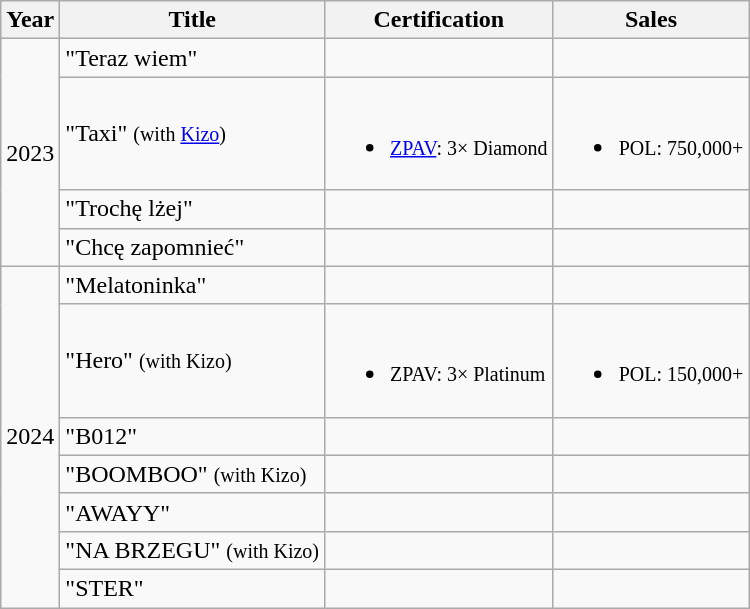<table class="wikitable">
<tr>
<th>Year</th>
<th>Title</th>
<th>Certification</th>
<th>Sales</th>
</tr>
<tr>
<td rowspan="4">2023</td>
<td>"Teraz wiem"</td>
<td></td>
<td></td>
</tr>
<tr>
<td>"Taxi" <small>(with <a href='#'>Kizo</a>)</small></td>
<td><br><ul><li><small><a href='#'>ZPAV</a>: 3× Diamond</small></li></ul></td>
<td><br><ul><li><small>POL: 750,000+</small></li></ul></td>
</tr>
<tr>
<td>"Trochę lżej"</td>
<td></td>
<td></td>
</tr>
<tr>
<td>"Chcę zapomnieć"</td>
<td></td>
<td></td>
</tr>
<tr>
<td rowspan="7">2024</td>
<td>"Melatoninka"</td>
<td></td>
<td></td>
</tr>
<tr>
<td>"Hero" <small>(with Kizo)</small></td>
<td><br><ul><li><small>ZPAV: 3× Platinum</small></li></ul></td>
<td><br><ul><li><small>POL: 150,000+</small></li></ul></td>
</tr>
<tr>
<td>"B012"</td>
<td></td>
<td></td>
</tr>
<tr>
<td>"BOOMBOO" <small>(with Kizo)</small></td>
<td></td>
<td></td>
</tr>
<tr>
<td>"AWAYY"</td>
<td></td>
<td></td>
</tr>
<tr>
<td>"NA BRZEGU" <small>(with Kizo)</small></td>
<td></td>
<td></td>
</tr>
<tr>
<td>"STER"</td>
<td></td>
<td></td>
</tr>
</table>
